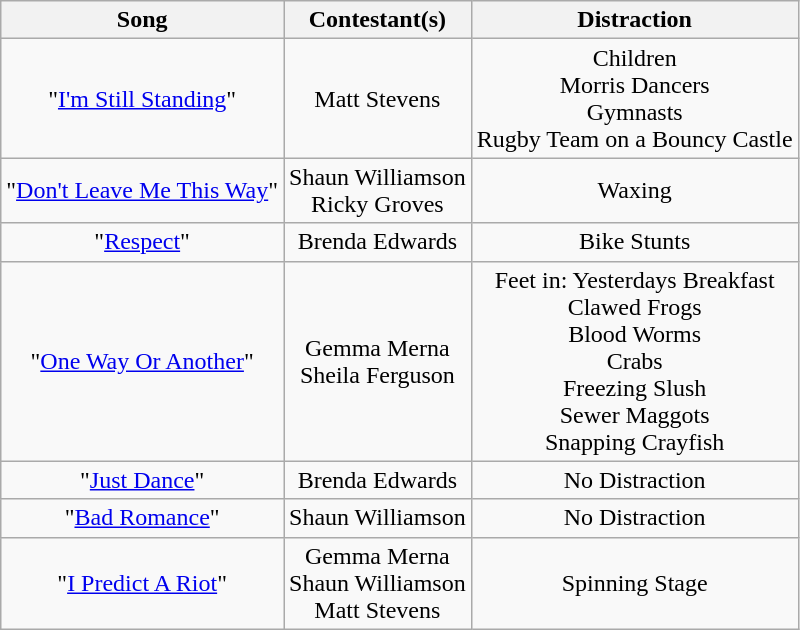<table class="wikitable" style="text-align:center">
<tr>
<th>Song</th>
<th>Contestant(s)</th>
<th>Distraction</th>
</tr>
<tr>
<td>"<a href='#'>I'm Still Standing</a>"</td>
<td>Matt Stevens</td>
<td>Children<br>Morris Dancers<br>Gymnasts<br>Rugby Team on a Bouncy Castle</td>
</tr>
<tr>
<td>"<a href='#'>Don't Leave Me This Way</a>"</td>
<td>Shaun Williamson<br>Ricky Groves</td>
<td>Waxing</td>
</tr>
<tr>
<td>"<a href='#'>Respect</a>"</td>
<td>Brenda Edwards</td>
<td>Bike Stunts</td>
</tr>
<tr>
<td>"<a href='#'>One Way Or Another</a>"</td>
<td>Gemma Merna<br>Sheila Ferguson</td>
<td>Feet in: Yesterdays Breakfast<br>Clawed Frogs<br>Blood Worms<br>Crabs<br>Freezing Slush<br>Sewer Maggots<br>Snapping Crayfish</td>
</tr>
<tr>
<td>"<a href='#'>Just Dance</a>"</td>
<td>Brenda Edwards</td>
<td>No Distraction</td>
</tr>
<tr>
<td>"<a href='#'>Bad Romance</a>"</td>
<td>Shaun Williamson</td>
<td>No Distraction</td>
</tr>
<tr>
<td>"<a href='#'>I Predict A Riot</a>"</td>
<td>Gemma Merna<br>Shaun Williamson<br>Matt Stevens</td>
<td>Spinning Stage</td>
</tr>
</table>
